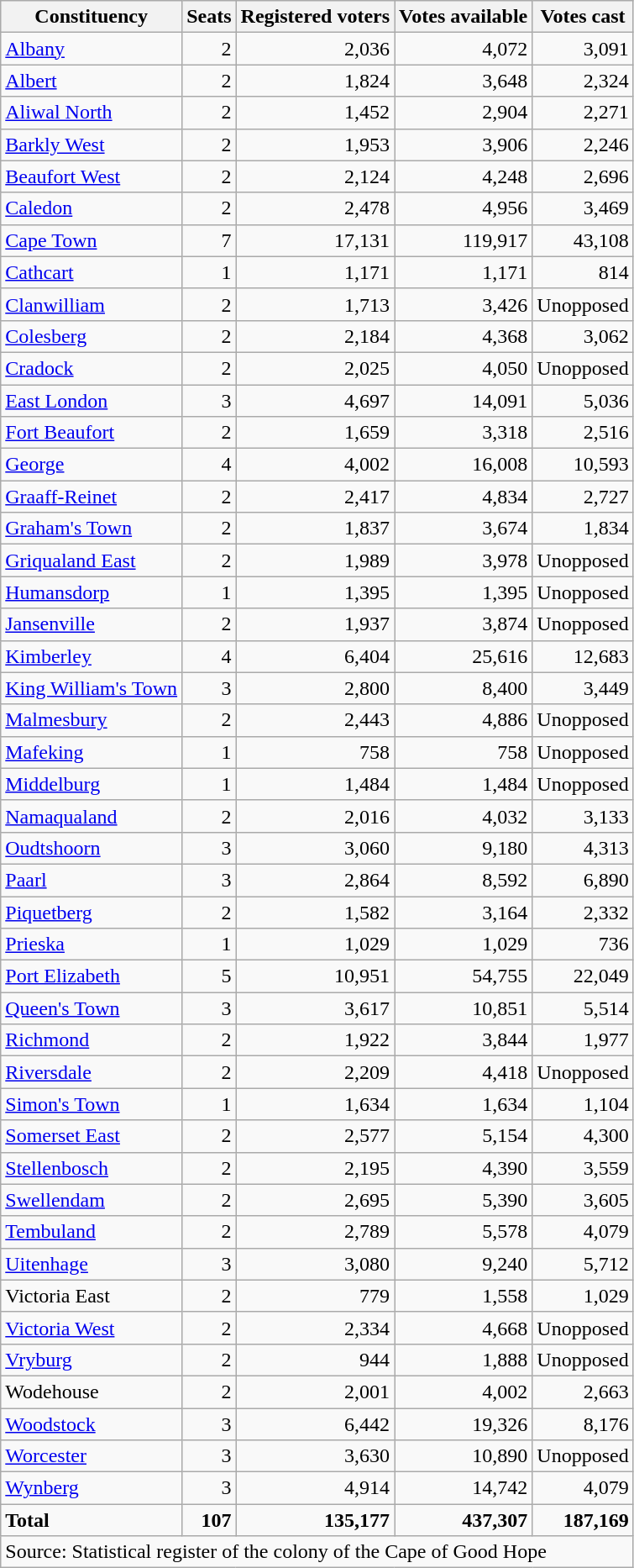<table class=wikitable style=text-align:right>
<tr>
<th>Constituency</th>
<th>Seats</th>
<th>Registered voters</th>
<th>Votes available</th>
<th>Votes cast</th>
</tr>
<tr>
<td align=left><a href='#'>Albany</a></td>
<td>2</td>
<td>2,036</td>
<td>4,072</td>
<td>3,091</td>
</tr>
<tr>
<td align=left><a href='#'>Albert</a></td>
<td>2</td>
<td>1,824</td>
<td>3,648</td>
<td>2,324</td>
</tr>
<tr>
<td align=left><a href='#'>Aliwal North</a></td>
<td>2</td>
<td>1,452</td>
<td>2,904</td>
<td>2,271</td>
</tr>
<tr>
<td align=left><a href='#'>Barkly West</a></td>
<td>2</td>
<td>1,953</td>
<td>3,906</td>
<td>2,246</td>
</tr>
<tr>
<td align=left><a href='#'>Beaufort West</a></td>
<td>2</td>
<td>2,124</td>
<td>4,248</td>
<td>2,696</td>
</tr>
<tr>
<td align=left><a href='#'>Caledon</a></td>
<td>2</td>
<td>2,478</td>
<td>4,956</td>
<td>3,469</td>
</tr>
<tr>
<td align=left><a href='#'>Cape Town</a></td>
<td>7</td>
<td>17,131</td>
<td>119,917</td>
<td>43,108</td>
</tr>
<tr>
<td align=left><a href='#'>Cathcart</a></td>
<td>1</td>
<td>1,171</td>
<td>1,171</td>
<td>814</td>
</tr>
<tr>
<td align=left><a href='#'>Clanwilliam</a></td>
<td>2</td>
<td>1,713</td>
<td>3,426</td>
<td>Unopposed</td>
</tr>
<tr>
<td align=left><a href='#'>Colesberg</a></td>
<td>2</td>
<td>2,184</td>
<td>4,368</td>
<td>3,062</td>
</tr>
<tr>
<td align=left><a href='#'>Cradock</a></td>
<td>2</td>
<td>2,025</td>
<td>4,050</td>
<td>Unopposed</td>
</tr>
<tr>
<td align=left><a href='#'>East London</a></td>
<td>3</td>
<td>4,697</td>
<td>14,091</td>
<td>5,036</td>
</tr>
<tr>
<td align=left><a href='#'>Fort Beaufort</a></td>
<td>2</td>
<td>1,659</td>
<td>3,318</td>
<td>2,516</td>
</tr>
<tr>
<td align=left><a href='#'>George</a></td>
<td>4</td>
<td>4,002</td>
<td>16,008</td>
<td>10,593</td>
</tr>
<tr>
<td align=left><a href='#'>Graaff-Reinet</a></td>
<td>2</td>
<td>2,417</td>
<td>4,834</td>
<td>2,727</td>
</tr>
<tr>
<td align=left><a href='#'>Graham's Town</a></td>
<td>2</td>
<td>1,837</td>
<td>3,674</td>
<td>1,834</td>
</tr>
<tr>
<td align=left><a href='#'>Griqualand East</a></td>
<td>2</td>
<td>1,989</td>
<td>3,978</td>
<td>Unopposed</td>
</tr>
<tr>
<td align=left><a href='#'>Humansdorp</a></td>
<td>1</td>
<td>1,395</td>
<td>1,395</td>
<td>Unopposed</td>
</tr>
<tr>
<td align=left><a href='#'>Jansenville</a></td>
<td>2</td>
<td>1,937</td>
<td>3,874</td>
<td>Unopposed</td>
</tr>
<tr>
<td align=left><a href='#'>Kimberley</a></td>
<td>4</td>
<td>6,404</td>
<td>25,616</td>
<td>12,683</td>
</tr>
<tr>
<td align=left><a href='#'>King William's Town</a></td>
<td>3</td>
<td>2,800</td>
<td>8,400</td>
<td>3,449</td>
</tr>
<tr>
<td align=left><a href='#'>Malmesbury</a></td>
<td>2</td>
<td>2,443</td>
<td>4,886</td>
<td>Unopposed</td>
</tr>
<tr>
<td align=left><a href='#'>Mafeking</a></td>
<td>1</td>
<td>758</td>
<td>758</td>
<td>Unopposed</td>
</tr>
<tr>
<td align=left><a href='#'>Middelburg</a></td>
<td>1</td>
<td>1,484</td>
<td>1,484</td>
<td>Unopposed</td>
</tr>
<tr>
<td align=left><a href='#'>Namaqualand</a></td>
<td>2</td>
<td>2,016</td>
<td>4,032</td>
<td>3,133</td>
</tr>
<tr>
<td align=left><a href='#'>Oudtshoorn</a></td>
<td>3</td>
<td>3,060</td>
<td>9,180</td>
<td>4,313</td>
</tr>
<tr>
<td align=left><a href='#'>Paarl</a></td>
<td>3</td>
<td>2,864</td>
<td>8,592</td>
<td>6,890</td>
</tr>
<tr>
<td align=left><a href='#'>Piquetberg</a></td>
<td>2</td>
<td>1,582</td>
<td>3,164</td>
<td>2,332</td>
</tr>
<tr>
<td align=left><a href='#'>Prieska</a></td>
<td>1</td>
<td>1,029</td>
<td>1,029</td>
<td>736</td>
</tr>
<tr>
<td align=left><a href='#'>Port Elizabeth</a></td>
<td>5</td>
<td>10,951</td>
<td>54,755</td>
<td>22,049</td>
</tr>
<tr>
<td align=left><a href='#'>Queen's Town</a></td>
<td>3</td>
<td>3,617</td>
<td>10,851</td>
<td>5,514</td>
</tr>
<tr>
<td align=left><a href='#'>Richmond</a></td>
<td>2</td>
<td>1,922</td>
<td>3,844</td>
<td>1,977</td>
</tr>
<tr>
<td align=left><a href='#'>Riversdale</a></td>
<td>2</td>
<td>2,209</td>
<td>4,418</td>
<td>Unopposed</td>
</tr>
<tr>
<td align=left><a href='#'>Simon's Town</a></td>
<td>1</td>
<td>1,634</td>
<td>1,634</td>
<td>1,104</td>
</tr>
<tr>
<td align=left><a href='#'>Somerset East</a></td>
<td>2</td>
<td>2,577</td>
<td>5,154</td>
<td>4,300</td>
</tr>
<tr>
<td align=left><a href='#'>Stellenbosch</a></td>
<td>2</td>
<td>2,195</td>
<td>4,390</td>
<td>3,559</td>
</tr>
<tr>
<td align=left><a href='#'>Swellendam</a></td>
<td>2</td>
<td>2,695</td>
<td>5,390</td>
<td>3,605</td>
</tr>
<tr>
<td align=left><a href='#'>Tembuland</a></td>
<td>2</td>
<td>2,789</td>
<td>5,578</td>
<td>4,079</td>
</tr>
<tr>
<td align=left><a href='#'>Uitenhage</a></td>
<td>3</td>
<td>3,080</td>
<td>9,240</td>
<td>5,712</td>
</tr>
<tr>
<td align=left>Victoria East</td>
<td>2</td>
<td>779</td>
<td>1,558</td>
<td>1,029</td>
</tr>
<tr>
<td align=left><a href='#'>Victoria West</a></td>
<td>2</td>
<td>2,334</td>
<td>4,668</td>
<td align=center colspan=2>Unopposed</td>
</tr>
<tr>
<td align=left><a href='#'>Vryburg</a></td>
<td>2</td>
<td>944</td>
<td>1,888</td>
<td align=center colspan=2>Unopposed</td>
</tr>
<tr>
<td align=left>Wodehouse</td>
<td>2</td>
<td>2,001</td>
<td>4,002</td>
<td>2,663</td>
</tr>
<tr>
<td align=left><a href='#'>Woodstock</a></td>
<td>3</td>
<td>6,442</td>
<td>19,326</td>
<td>8,176</td>
</tr>
<tr>
<td align=left><a href='#'>Worcester</a></td>
<td>3</td>
<td>3,630</td>
<td>10,890</td>
<td>Unopposed</td>
</tr>
<tr>
<td align=left><a href='#'>Wynberg</a></td>
<td>3</td>
<td>4,914</td>
<td>14,742</td>
<td>4,079</td>
</tr>
<tr>
<td align=left><strong>Total</strong></td>
<td><strong>107</strong></td>
<td><strong>135,177</strong></td>
<td><strong>437,307</strong></td>
<td><strong>187,169</strong></td>
</tr>
<tr>
<td align=left colspan=6>Source: Statistical register of the colony of the Cape of Good Hope</td>
</tr>
</table>
